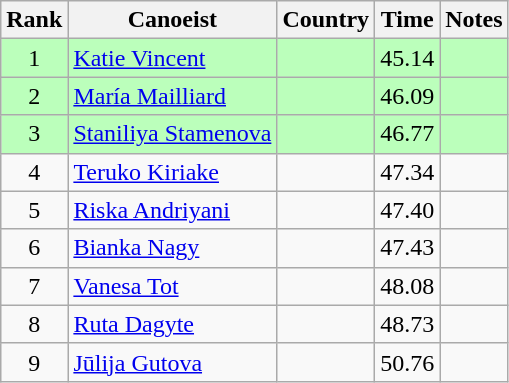<table class="wikitable" style="text-align:center">
<tr>
<th>Rank</th>
<th>Canoeist</th>
<th>Country</th>
<th>Time</th>
<th>Notes</th>
</tr>
<tr bgcolor=bbffbb>
<td>1</td>
<td align="left"><a href='#'>Katie Vincent</a></td>
<td align="left"></td>
<td>45.14</td>
<td></td>
</tr>
<tr bgcolor=bbffbb>
<td>2</td>
<td align="left"><a href='#'>María Mailliard</a></td>
<td align="left"></td>
<td>46.09</td>
<td></td>
</tr>
<tr bgcolor=bbffbb>
<td>3</td>
<td align="left"><a href='#'>Staniliya Stamenova</a></td>
<td align="left"></td>
<td>46.77</td>
<td></td>
</tr>
<tr>
<td>4</td>
<td align="left"><a href='#'>Teruko Kiriake</a></td>
<td align="left"></td>
<td>47.34</td>
<td></td>
</tr>
<tr>
<td>5</td>
<td align="left"><a href='#'>Riska Andriyani</a></td>
<td align="left"></td>
<td>47.40</td>
<td></td>
</tr>
<tr>
<td>6</td>
<td align="left"><a href='#'>Bianka Nagy</a></td>
<td align="left"></td>
<td>47.43</td>
<td></td>
</tr>
<tr>
<td>7</td>
<td align="left"><a href='#'>Vanesa Tot</a></td>
<td align="left"></td>
<td>48.08</td>
<td></td>
</tr>
<tr>
<td>8</td>
<td align="left"><a href='#'>Ruta Dagyte</a></td>
<td align="left"></td>
<td>48.73</td>
<td></td>
</tr>
<tr>
<td>9</td>
<td align="left"><a href='#'>Jūlija Gutova</a></td>
<td align="left"></td>
<td>50.76</td>
<td></td>
</tr>
</table>
